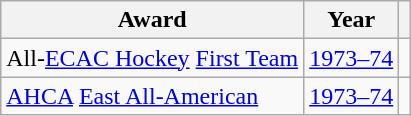<table class="wikitable">
<tr>
<th>Award</th>
<th>Year</th>
<th></th>
</tr>
<tr>
<td>All-<a href='#'>ECAC Hockey</a> <a href='#'>First Team</a></td>
<td><a href='#'>1973–74</a></td>
<td></td>
</tr>
<tr>
<td><a href='#'>AHCA</a> <a href='#'>East All-American</a></td>
<td><a href='#'>1973–74</a></td>
<td></td>
</tr>
</table>
